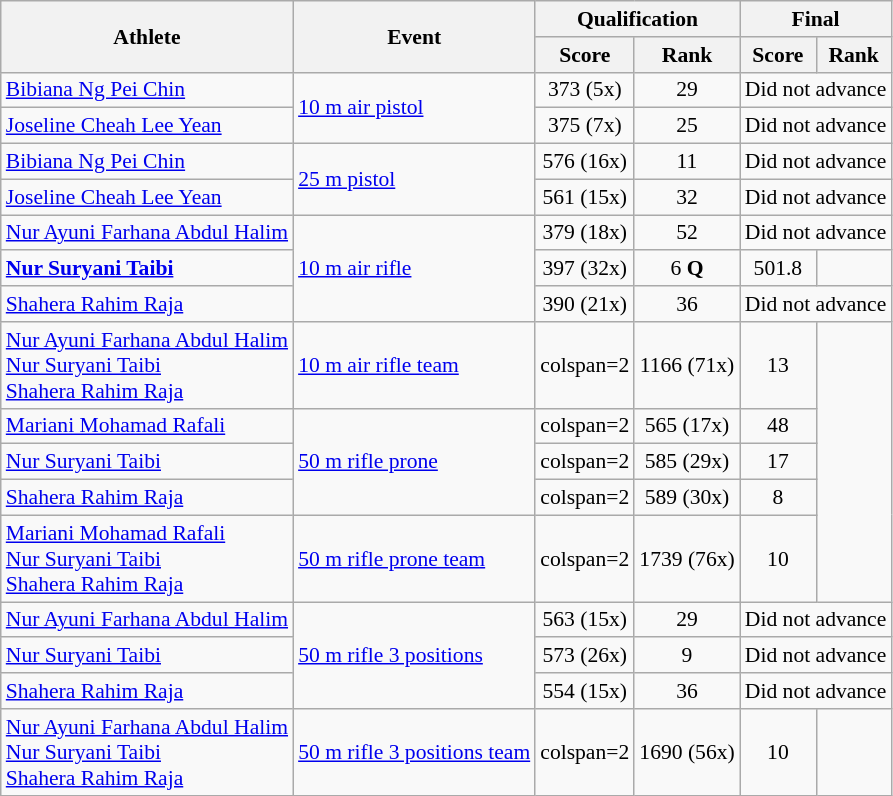<table class=wikitable style="text-align:center; font-size:90%">
<tr>
<th rowspan=2>Athlete</th>
<th rowspan=2>Event</th>
<th colspan=2>Qualification</th>
<th colspan=2>Final</th>
</tr>
<tr>
<th>Score</th>
<th>Rank</th>
<th>Score</th>
<th>Rank</th>
</tr>
<tr>
<td align=left><a href='#'>Bibiana Ng Pei Chin</a></td>
<td rowspan=2 align=left><a href='#'>10 m air pistol</a></td>
<td>373 (5x)</td>
<td>29</td>
<td colspan=2>Did not advance</td>
</tr>
<tr>
<td align=left><a href='#'>Joseline Cheah Lee Yean</a></td>
<td>375 (7x)</td>
<td>25</td>
<td colspan=2>Did not advance</td>
</tr>
<tr>
<td align=left><a href='#'>Bibiana Ng Pei Chin</a></td>
<td rowspan=2 align=left><a href='#'>25 m pistol</a></td>
<td>576 (16x)</td>
<td>11</td>
<td colspan=2>Did not advance</td>
</tr>
<tr>
<td align=left><a href='#'>Joseline Cheah Lee Yean</a></td>
<td>561 (15x)</td>
<td>32</td>
<td colspan=2>Did not advance</td>
</tr>
<tr>
<td align=left><a href='#'>Nur Ayuni Farhana Abdul Halim</a></td>
<td rowspan=3 align=left><a href='#'>10 m air rifle</a></td>
<td>379 (18x)</td>
<td>52</td>
<td colspan=2>Did not advance</td>
</tr>
<tr>
<td align=left><strong><a href='#'>Nur Suryani Taibi</a></strong></td>
<td>397 (32x)</td>
<td>6 <strong>Q</strong></td>
<td>501.8</td>
<td></td>
</tr>
<tr>
<td align=left><a href='#'>Shahera Rahim Raja</a></td>
<td>390 (21x)</td>
<td>36</td>
<td colspan=2>Did not advance</td>
</tr>
<tr>
<td align=left><a href='#'>Nur Ayuni Farhana Abdul Halim</a><br><a href='#'>Nur Suryani Taibi</a><br><a href='#'>Shahera Rahim Raja</a></td>
<td align=left><a href='#'>10 m air rifle team</a></td>
<td>colspan=2 </td>
<td>1166 (71x)</td>
<td>13</td>
</tr>
<tr>
<td align=left><a href='#'>Mariani Mohamad Rafali</a></td>
<td rowspan=3 align=left><a href='#'>50 m rifle prone</a></td>
<td>colspan=2 </td>
<td>565 (17x)</td>
<td>48</td>
</tr>
<tr>
<td align=left><a href='#'>Nur Suryani Taibi</a></td>
<td>colspan=2 </td>
<td>585 (29x)</td>
<td>17</td>
</tr>
<tr>
<td align=left><a href='#'>Shahera Rahim Raja</a></td>
<td>colspan=2 </td>
<td>589 (30x)</td>
<td>8</td>
</tr>
<tr>
<td align=left><a href='#'>Mariani Mohamad Rafali</a><br><a href='#'>Nur Suryani Taibi</a><br><a href='#'>Shahera Rahim Raja</a></td>
<td align=left><a href='#'>50 m rifle prone team</a></td>
<td>colspan=2 </td>
<td>1739 (76x)</td>
<td>10</td>
</tr>
<tr>
<td align=left><a href='#'>Nur Ayuni Farhana Abdul Halim</a></td>
<td rowspan=3 align=left><a href='#'>50 m rifle 3 positions</a></td>
<td>563 (15x)</td>
<td>29</td>
<td colspan=2>Did not advance</td>
</tr>
<tr>
<td align=left><a href='#'>Nur Suryani Taibi</a></td>
<td>573 (26x)</td>
<td>9</td>
<td colspan=2>Did not advance</td>
</tr>
<tr>
<td align=left><a href='#'>Shahera Rahim Raja</a></td>
<td>554 (15x)</td>
<td>36</td>
<td colspan=2>Did not advance</td>
</tr>
<tr>
<td align=left><a href='#'>Nur Ayuni Farhana Abdul Halim</a><br><a href='#'>Nur Suryani Taibi</a><br><a href='#'>Shahera Rahim Raja</a></td>
<td align=left><a href='#'>50 m rifle 3 positions team</a></td>
<td>colspan=2 </td>
<td>1690 (56x)</td>
<td>10</td>
</tr>
</table>
